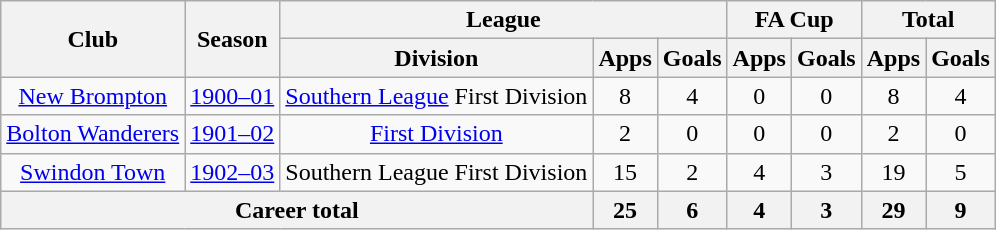<table class="wikitable" style="text-align: center;">
<tr>
<th rowspan="2">Club</th>
<th rowspan="2">Season</th>
<th colspan="3">League</th>
<th colspan="2">FA Cup</th>
<th colspan="2">Total</th>
</tr>
<tr>
<th>Division</th>
<th>Apps</th>
<th>Goals</th>
<th>Apps</th>
<th>Goals</th>
<th>Apps</th>
<th>Goals</th>
</tr>
<tr>
<td><a href='#'>New Brompton</a></td>
<td><a href='#'>1900–01</a></td>
<td><a href='#'>Southern League</a> First Division</td>
<td>8</td>
<td>4</td>
<td>0</td>
<td>0</td>
<td>8</td>
<td>4</td>
</tr>
<tr>
<td><a href='#'>Bolton Wanderers</a></td>
<td><a href='#'>1901–02</a></td>
<td><a href='#'>First Division</a></td>
<td>2</td>
<td>0</td>
<td>0</td>
<td>0</td>
<td>2</td>
<td>0</td>
</tr>
<tr>
<td><a href='#'>Swindon Town</a></td>
<td><a href='#'>1902–03</a></td>
<td>Southern League First Division</td>
<td>15</td>
<td>2</td>
<td>4</td>
<td>3</td>
<td>19</td>
<td>5</td>
</tr>
<tr>
<th colspan="3">Career total</th>
<th>25</th>
<th>6</th>
<th>4</th>
<th>3</th>
<th>29</th>
<th>9</th>
</tr>
</table>
